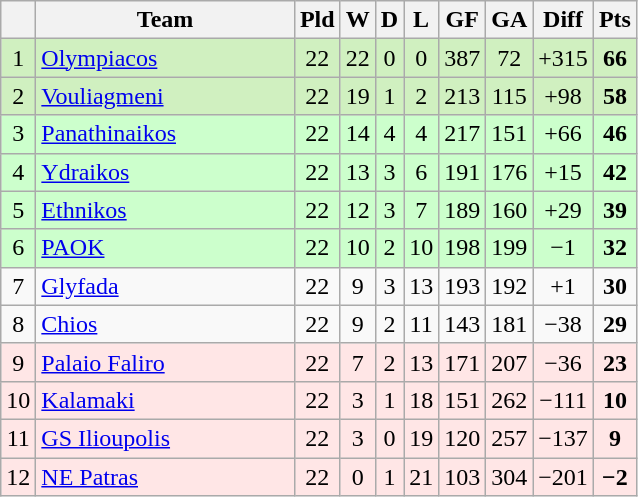<table class="wikitable sortable" style="text-align:center">
<tr>
<th></th>
<th width="165">Team</th>
<th>Pld</th>
<th>W</th>
<th>D</th>
<th>L</th>
<th>GF</th>
<th>GA</th>
<th>Diff</th>
<th>Pts</th>
</tr>
<tr style="background: #D0F0C0;">
<td>1</td>
<td align=left><a href='#'>Olympiacos</a></td>
<td>22</td>
<td>22</td>
<td>0</td>
<td>0</td>
<td>387</td>
<td>72</td>
<td>+315</td>
<td><strong>66</strong></td>
</tr>
<tr style="background: #D0F0C0;">
<td>2</td>
<td align=left><a href='#'>Vouliagmeni</a></td>
<td>22</td>
<td>19</td>
<td>1</td>
<td>2</td>
<td>213</td>
<td>115</td>
<td>+98</td>
<td><strong>58</strong></td>
</tr>
<tr style="background: #CCFFCC;">
<td>3</td>
<td align=left><a href='#'>Panathinaikos</a></td>
<td>22</td>
<td>14</td>
<td>4</td>
<td>4</td>
<td>217</td>
<td>151</td>
<td>+66</td>
<td><strong>46</strong></td>
</tr>
<tr style="background: #CCFFCC;">
<td>4</td>
<td align=left><a href='#'>Ydraikos</a></td>
<td>22</td>
<td>13</td>
<td>3</td>
<td>6</td>
<td>191</td>
<td>176</td>
<td>+15</td>
<td><strong>42</strong></td>
</tr>
<tr style="background: #CCFFCC;">
<td>5</td>
<td align=left><a href='#'>Ethnikos</a></td>
<td>22</td>
<td>12</td>
<td>3</td>
<td>7</td>
<td>189</td>
<td>160</td>
<td>+29</td>
<td><strong>39</strong></td>
</tr>
<tr style="background: #CCFFCC;">
<td>6</td>
<td align=left><a href='#'>PAOK</a></td>
<td>22</td>
<td>10</td>
<td>2</td>
<td>10</td>
<td>198</td>
<td>199</td>
<td>−1</td>
<td><strong>32</strong></td>
</tr>
<tr>
<td>7</td>
<td align=left><a href='#'>Glyfada</a></td>
<td>22</td>
<td>9</td>
<td>3</td>
<td>13</td>
<td>193</td>
<td>192</td>
<td>+1</td>
<td><strong>30</strong></td>
</tr>
<tr>
<td>8</td>
<td align=left><a href='#'>Chios</a></td>
<td>22</td>
<td>9</td>
<td>2</td>
<td>11</td>
<td>143</td>
<td>181</td>
<td>−38</td>
<td><strong>29</strong></td>
</tr>
<tr style="background: #FFE6E6;">
<td>9</td>
<td align=left><a href='#'>Palaio Faliro</a></td>
<td>22</td>
<td>7</td>
<td>2</td>
<td>13</td>
<td>171</td>
<td>207</td>
<td>−36</td>
<td><strong>23</strong></td>
</tr>
<tr style="background: #FFE6E6;">
<td>10</td>
<td align=left><a href='#'>Kalamaki</a></td>
<td>22</td>
<td>3</td>
<td>1</td>
<td>18</td>
<td>151</td>
<td>262</td>
<td>−111</td>
<td><strong>10</strong></td>
</tr>
<tr style="background: #FFE6E6;">
<td>11</td>
<td align=left><a href='#'>GS Ilioupolis</a></td>
<td>22</td>
<td>3</td>
<td>0</td>
<td>19</td>
<td>120</td>
<td>257</td>
<td>−137</td>
<td><strong>9</strong></td>
</tr>
<tr style="background: #FFE6E6;">
<td>12</td>
<td align=left><a href='#'>NE Patras</a></td>
<td>22</td>
<td>0</td>
<td>1</td>
<td>21</td>
<td>103</td>
<td>304</td>
<td>−201</td>
<td><strong>−2</strong></td>
</tr>
</table>
